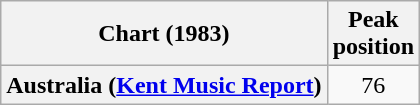<table class="wikitable sortable plainrowheaders">
<tr>
<th scope="col">Chart (1983)</th>
<th scope="col">Peak<br>position</th>
</tr>
<tr>
<th scope="row">Australia (<a href='#'>Kent Music Report</a>)</th>
<td style="text-align:center;">76</td>
</tr>
</table>
